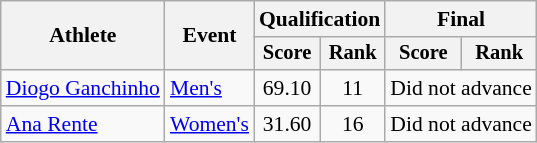<table class="wikitable" style="font-size:90%">
<tr>
<th rowspan="2">Athlete</th>
<th rowspan="2">Event</th>
<th colspan="2">Qualification</th>
<th colspan="2">Final</th>
</tr>
<tr style="font-size:95%">
<th>Score</th>
<th>Rank</th>
<th>Score</th>
<th>Rank</th>
</tr>
<tr align=center>
<td align=left><a href='#'>Diogo Ganchinho</a></td>
<td align=left><a href='#'>Men's</a></td>
<td>69.10</td>
<td>11</td>
<td colspan=2>Did not advance</td>
</tr>
<tr align=center>
<td align=left><a href='#'>Ana Rente</a></td>
<td align=left><a href='#'>Women's</a></td>
<td>31.60</td>
<td>16</td>
<td colspan=2>Did not advance</td>
</tr>
</table>
